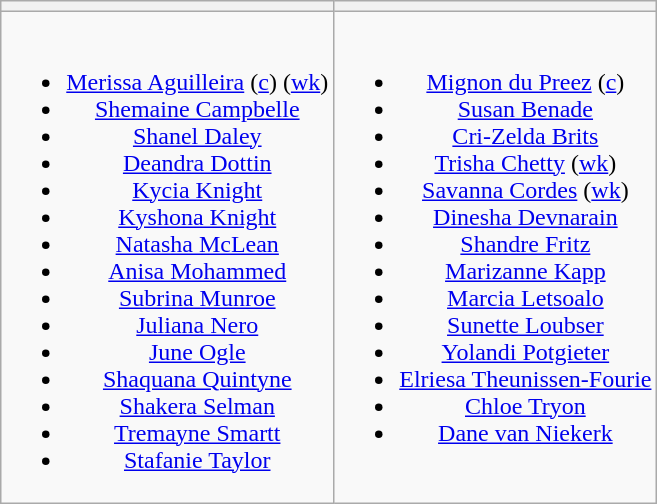<table class="wikitable" style="text-align:center">
<tr>
<th></th>
<th></th>
</tr>
<tr style="vertical-align:top">
<td><br><ul><li><a href='#'>Merissa Aguilleira</a> (<a href='#'>c</a>) (<a href='#'>wk</a>)</li><li><a href='#'>Shemaine Campbelle</a></li><li><a href='#'>Shanel Daley</a></li><li><a href='#'>Deandra Dottin</a></li><li><a href='#'>Kycia Knight</a></li><li><a href='#'>Kyshona Knight</a></li><li><a href='#'>Natasha McLean</a></li><li><a href='#'>Anisa Mohammed</a></li><li><a href='#'>Subrina Munroe</a></li><li><a href='#'>Juliana Nero</a></li><li><a href='#'>June Ogle</a></li><li><a href='#'>Shaquana Quintyne</a></li><li><a href='#'>Shakera Selman</a></li><li><a href='#'>Tremayne Smartt</a></li><li><a href='#'>Stafanie Taylor</a></li></ul></td>
<td><br><ul><li><a href='#'>Mignon du Preez</a> (<a href='#'>c</a>)</li><li><a href='#'>Susan Benade</a></li><li><a href='#'>Cri-Zelda Brits</a></li><li><a href='#'>Trisha Chetty</a> (<a href='#'>wk</a>)</li><li><a href='#'>Savanna Cordes</a> (<a href='#'>wk</a>)</li><li><a href='#'>Dinesha Devnarain</a></li><li><a href='#'>Shandre Fritz</a></li><li><a href='#'>Marizanne Kapp</a></li><li><a href='#'>Marcia Letsoalo</a></li><li><a href='#'>Sunette Loubser</a></li><li><a href='#'>Yolandi Potgieter</a></li><li><a href='#'>Elriesa Theunissen-Fourie</a></li><li><a href='#'>Chloe Tryon</a></li><li><a href='#'>Dane van Niekerk</a></li></ul></td>
</tr>
</table>
